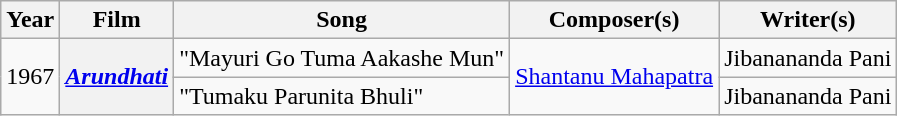<table class="wikitable sortable">
<tr>
<th>Year</th>
<th>Film</th>
<th>Song</th>
<th>Composer(s)</th>
<th>Writer(s)</th>
</tr>
<tr>
<td rowspan="2">1967</td>
<th rowspan="2"><em><a href='#'>Arundhati</a></em></th>
<td>"Mayuri Go Tuma Aakashe Mun"</td>
<td rowspan="2"><a href='#'>Shantanu Mahapatra</a></td>
<td>Jibanananda Pani</td>
</tr>
<tr>
<td>"Tumaku Parunita Bhuli"</td>
<td>Jibanananda Pani</td>
</tr>
</table>
